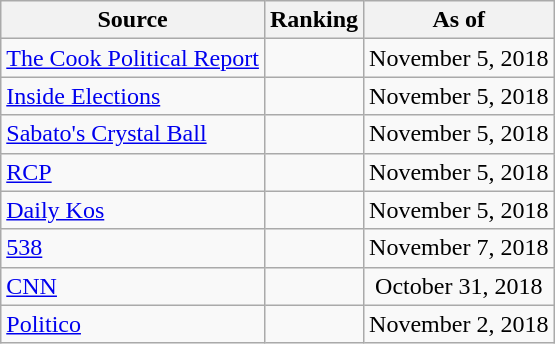<table class="wikitable" style="text-align:center">
<tr>
<th>Source</th>
<th>Ranking</th>
<th>As of</th>
</tr>
<tr>
<td align=left><a href='#'>The Cook Political Report</a></td>
<td></td>
<td>November 5, 2018</td>
</tr>
<tr>
<td align=left><a href='#'>Inside Elections</a></td>
<td></td>
<td>November 5, 2018</td>
</tr>
<tr>
<td align=left><a href='#'>Sabato's Crystal Ball</a></td>
<td></td>
<td>November 5, 2018</td>
</tr>
<tr>
<td align="left"><a href='#'>RCP</a></td>
<td></td>
<td>November 5, 2018</td>
</tr>
<tr>
<td align="left"><a href='#'>Daily Kos</a></td>
<td></td>
<td>November 5, 2018</td>
</tr>
<tr>
<td align="left"><a href='#'>538</a></td>
<td></td>
<td>November 7, 2018</td>
</tr>
<tr>
<td align="left"><a href='#'>CNN</a></td>
<td></td>
<td>October 31, 2018</td>
</tr>
<tr>
<td align="left"><a href='#'>Politico</a></td>
<td></td>
<td>November 2, 2018</td>
</tr>
</table>
